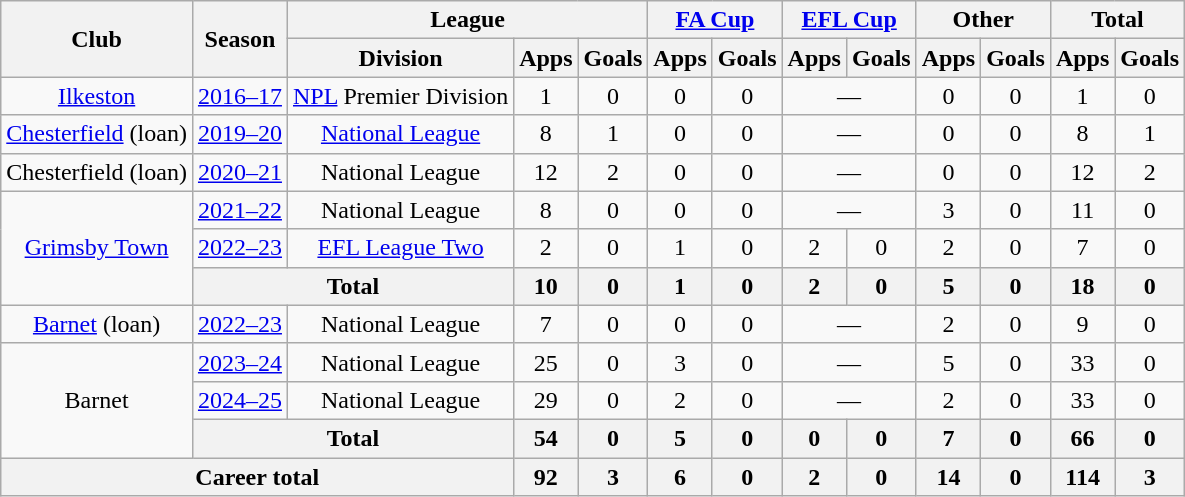<table class="wikitable" style="text-align: center;">
<tr>
<th rowspan=2>Club</th>
<th rowspan=2>Season</th>
<th colspan=3>League</th>
<th colspan=2><a href='#'>FA Cup</a></th>
<th colspan=2><a href='#'>EFL Cup</a></th>
<th colspan=2>Other</th>
<th colspan=2>Total</th>
</tr>
<tr>
<th>Division</th>
<th>Apps</th>
<th>Goals</th>
<th>Apps</th>
<th>Goals</th>
<th>Apps</th>
<th>Goals</th>
<th>Apps</th>
<th>Goals</th>
<th>Apps</th>
<th>Goals</th>
</tr>
<tr>
<td rowspan="1"><a href='#'>Ilkeston</a></td>
<td><a href='#'>2016–17</a></td>
<td><a href='#'>NPL</a> Premier Division</td>
<td>1</td>
<td>0</td>
<td>0</td>
<td>0</td>
<td colspan="2">—</td>
<td>0</td>
<td>0</td>
<td>1</td>
<td>0</td>
</tr>
<tr>
<td rowspan="1"><a href='#'>Chesterfield</a> (loan)</td>
<td><a href='#'>2019–20</a></td>
<td><a href='#'>National League</a></td>
<td>8</td>
<td>1</td>
<td>0</td>
<td>0</td>
<td colspan="2">—</td>
<td>0</td>
<td>0</td>
<td>8</td>
<td>1</td>
</tr>
<tr>
<td rowspan="1">Chesterfield (loan)</td>
<td><a href='#'>2020–21</a></td>
<td>National League</td>
<td>12</td>
<td>2</td>
<td>0</td>
<td>0</td>
<td colspan="2">—</td>
<td>0</td>
<td>0</td>
<td>12</td>
<td>2</td>
</tr>
<tr>
<td rowspan="3"><a href='#'>Grimsby Town</a></td>
<td><a href='#'>2021–22</a></td>
<td>National League</td>
<td>8</td>
<td>0</td>
<td>0</td>
<td>0</td>
<td colspan="2">—</td>
<td>3</td>
<td>0</td>
<td>11</td>
<td>0</td>
</tr>
<tr>
<td><a href='#'>2022–23</a></td>
<td><a href='#'>EFL League Two</a></td>
<td>2</td>
<td>0</td>
<td>1</td>
<td>0</td>
<td>2</td>
<td>0</td>
<td>2</td>
<td>0</td>
<td>7</td>
<td>0</td>
</tr>
<tr>
<th colspan=2>Total</th>
<th>10</th>
<th>0</th>
<th>1</th>
<th>0</th>
<th>2</th>
<th>0</th>
<th>5</th>
<th>0</th>
<th>18</th>
<th>0</th>
</tr>
<tr>
<td rowspan="1"><a href='#'>Barnet</a> (loan)</td>
<td><a href='#'>2022–23</a></td>
<td>National League</td>
<td>7</td>
<td>0</td>
<td>0</td>
<td>0</td>
<td colspan="2">—</td>
<td>2</td>
<td>0</td>
<td>9</td>
<td>0</td>
</tr>
<tr>
<td rowspan="3">Barnet</td>
<td><a href='#'>2023–24</a></td>
<td>National League</td>
<td>25</td>
<td>0</td>
<td>3</td>
<td>0</td>
<td colspan="2">—</td>
<td>5</td>
<td>0</td>
<td>33</td>
<td>0</td>
</tr>
<tr>
<td><a href='#'>2024–25</a></td>
<td>National League</td>
<td>29</td>
<td>0</td>
<td>2</td>
<td>0</td>
<td colspan="2">—</td>
<td>2</td>
<td>0</td>
<td>33</td>
<td>0</td>
</tr>
<tr>
<th colspan=2>Total</th>
<th>54</th>
<th>0</th>
<th>5</th>
<th>0</th>
<th>0</th>
<th>0</th>
<th>7</th>
<th>0</th>
<th>66</th>
<th>0</th>
</tr>
<tr>
<th colspan=3>Career total</th>
<th>92</th>
<th>3</th>
<th>6</th>
<th>0</th>
<th>2</th>
<th>0</th>
<th>14</th>
<th>0</th>
<th>114</th>
<th>3</th>
</tr>
</table>
